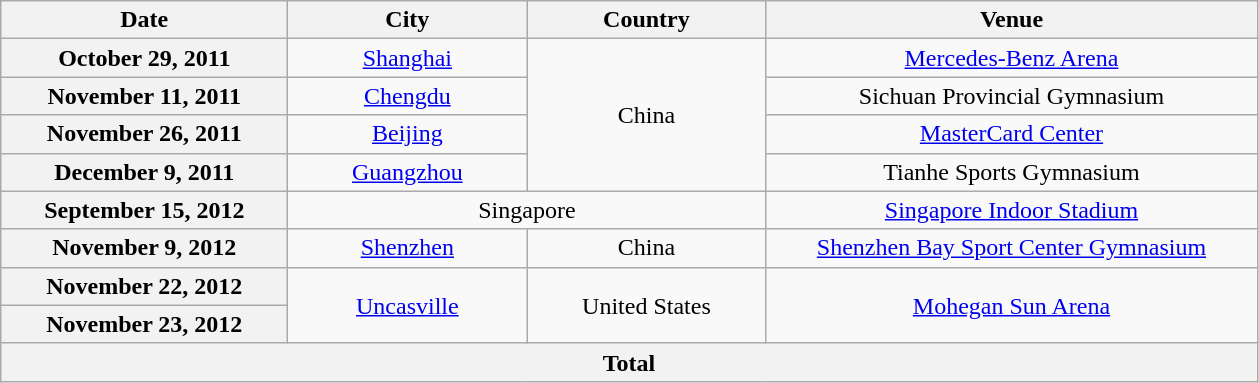<table class="wikitable plainrowheaders" style="text-align:center;">
<tr>
<th scope="col" style="width:11.5em;">Date</th>
<th scope="col" style="width:9.5em;">City</th>
<th scope="col" style="width:9.5em;">Country</th>
<th scope="col" style="width:20em;">Venue</th>
</tr>
<tr>
<th scope="row" style="text-align:center;">October 29, 2011</th>
<td><a href='#'>Shanghai</a></td>
<td rowspan="4">China</td>
<td><a href='#'>Mercedes-Benz Arena</a></td>
</tr>
<tr>
<th scope="row" style="text-align:center;">November 11, 2011</th>
<td><a href='#'>Chengdu</a></td>
<td>Sichuan Provincial Gymnasium</td>
</tr>
<tr>
<th scope="row" style="text-align:center;">November 26, 2011</th>
<td><a href='#'>Beijing</a></td>
<td><a href='#'>MasterCard Center</a></td>
</tr>
<tr>
<th scope="row" style="text-align:center;">December 9, 2011</th>
<td><a href='#'>Guangzhou</a></td>
<td>Tianhe Sports Gymnasium</td>
</tr>
<tr>
<th scope="row" style="text-align:center;">September 15, 2012</th>
<td colspan="2">Singapore</td>
<td><a href='#'>Singapore Indoor Stadium</a></td>
</tr>
<tr>
<th scope="row" style="text-align:center;">November 9, 2012</th>
<td><a href='#'>Shenzhen</a></td>
<td>China</td>
<td><a href='#'>Shenzhen Bay Sport Center Gymnasium</a></td>
</tr>
<tr>
<th scope="row" style="text-align:center;">November 22, 2012</th>
<td rowspan="2"><a href='#'>Uncasville</a></td>
<td rowspan="2">United States</td>
<td rowspan="2"><a href='#'>Mohegan Sun Arena</a></td>
</tr>
<tr>
<th scope="row" style="text-align:center;">November 23, 2012</th>
</tr>
<tr>
<th colspan="4"><strong>Total</strong></th>
</tr>
</table>
